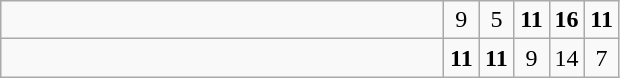<table class="wikitable">
<tr>
<td style="width:18em"></td>
<td align=center style="width:1em">9</td>
<td align=center style="width:1em">5</td>
<td align=center style="width:1em"><strong>11</strong></td>
<td align=center style="width:1em"><strong>16</strong></td>
<td align=center style="width:1em"><strong>11</strong></td>
</tr>
<tr>
<td style="width:18em"></td>
<td align=center style="width:1em"><strong>11</strong></td>
<td align=center style="width:1em"><strong>11</strong></td>
<td align=center style="width:1em">9</td>
<td align=center style="width:1em">14</td>
<td align=center style="width:1em">7</td>
</tr>
</table>
